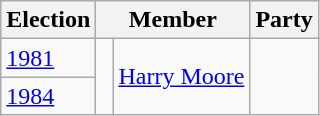<table class="wikitable">
<tr>
<th>Election</th>
<th colspan="2">Member</th>
<th>Party</th>
</tr>
<tr>
<td><a href='#'>1981</a></td>
<td rowspan="2" > </td>
<td rowspan="2"><a href='#'>Harry Moore</a></td>
<td rowspan="2"></td>
</tr>
<tr>
<td><a href='#'>1984</a></td>
</tr>
</table>
